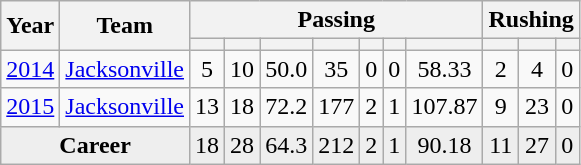<table class="wikitable sortable" style="text-align:center">
<tr>
<th rowspan=2>Year</th>
<th rowspan=2>Team</th>
<th colspan=7>Passing</th>
<th colspan=3>Rushing</th>
</tr>
<tr>
<th></th>
<th></th>
<th></th>
<th></th>
<th></th>
<th></th>
<th></th>
<th></th>
<th></th>
<th></th>
</tr>
<tr>
<td><a href='#'>2014</a></td>
<td><a href='#'>Jacksonville</a></td>
<td>5</td>
<td>10</td>
<td>50.0</td>
<td>35</td>
<td>0</td>
<td>0</td>
<td>58.33</td>
<td>2</td>
<td>4</td>
<td>0</td>
</tr>
<tr>
<td><a href='#'>2015</a></td>
<td><a href='#'>Jacksonville</a></td>
<td>13</td>
<td>18</td>
<td>72.2</td>
<td>177</td>
<td>2</td>
<td>1</td>
<td>107.87</td>
<td>9</td>
<td>23</td>
<td>0</td>
</tr>
<tr class="sortbottom" style="background:#eee;">
<td colspan=2><strong>Career</strong></td>
<td>18</td>
<td>28</td>
<td>64.3</td>
<td>212</td>
<td>2</td>
<td>1</td>
<td>90.18</td>
<td>11</td>
<td>27</td>
<td>0</td>
</tr>
</table>
